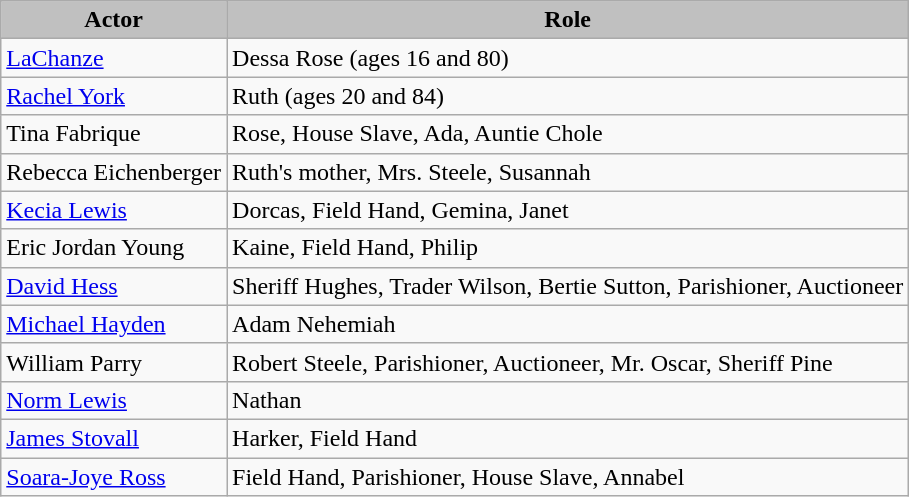<table class="wikitable">
<tr>
<th style="background-color:silver;">Actor</th>
<th style="background-color:silver;">Role</th>
</tr>
<tr>
<td><a href='#'>LaChanze</a></td>
<td>Dessa Rose (ages 16 and 80)</td>
</tr>
<tr>
<td><a href='#'>Rachel York</a></td>
<td>Ruth (ages 20 and 84)</td>
</tr>
<tr>
<td>Tina Fabrique</td>
<td>Rose, House Slave, Ada, Auntie Chole</td>
</tr>
<tr>
<td>Rebecca Eichenberger</td>
<td>Ruth's mother, Mrs. Steele, Susannah</td>
</tr>
<tr>
<td><a href='#'>Kecia Lewis</a></td>
<td>Dorcas, Field Hand, Gemina, Janet</td>
</tr>
<tr>
<td>Eric Jordan Young</td>
<td>Kaine, Field Hand, Philip</td>
</tr>
<tr>
<td><a href='#'>David Hess</a></td>
<td>Sheriff Hughes, Trader Wilson, Bertie Sutton, Parishioner, Auctioneer</td>
</tr>
<tr>
<td><a href='#'>Michael Hayden</a></td>
<td>Adam Nehemiah</td>
</tr>
<tr>
<td>William Parry</td>
<td>Robert Steele, Parishioner, Auctioneer, Mr. Oscar, Sheriff Pine</td>
</tr>
<tr>
<td><a href='#'>Norm Lewis</a></td>
<td>Nathan</td>
</tr>
<tr>
<td><a href='#'>James Stovall</a></td>
<td>Harker, Field Hand</td>
</tr>
<tr>
<td><a href='#'>Soara-Joye Ross</a></td>
<td>Field Hand, Parishioner, House Slave, Annabel</td>
</tr>
</table>
